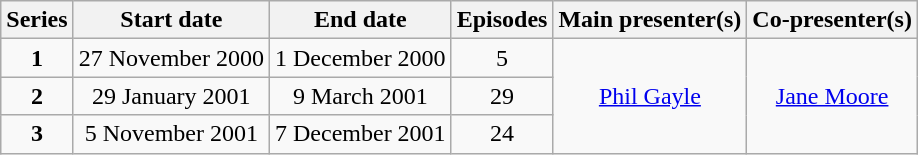<table class="wikitable" style="text-align:center;">
<tr>
<th>Series</th>
<th>Start date</th>
<th>End date</th>
<th>Episodes</th>
<th>Main presenter(s)</th>
<th>Co-presenter(s)</th>
</tr>
<tr>
<td><strong>1</strong></td>
<td>27 November 2000</td>
<td>1 December 2000</td>
<td>5</td>
<td rowspan="3"><a href='#'>Phil Gayle</a></td>
<td rowspan="3"><a href='#'>Jane Moore</a></td>
</tr>
<tr>
<td><strong>2</strong></td>
<td>29 January 2001</td>
<td>9 March 2001</td>
<td>29</td>
</tr>
<tr>
<td><strong>3</strong></td>
<td>5 November 2001</td>
<td>7 December 2001</td>
<td>24</td>
</tr>
</table>
